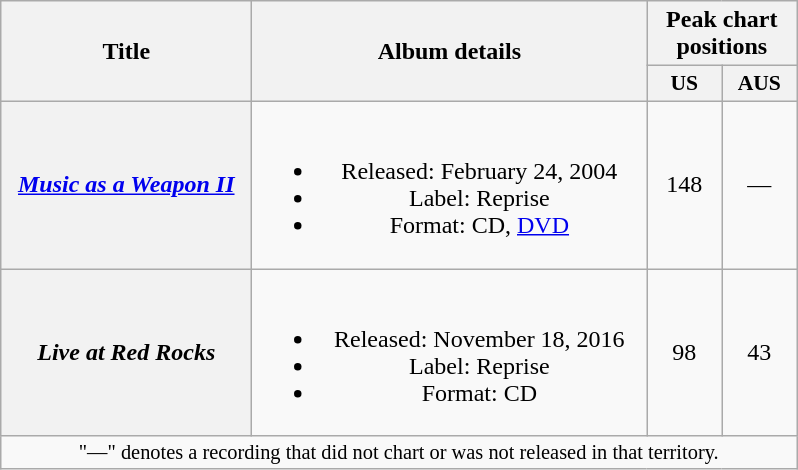<table class="wikitable plainrowheaders" style="text-align:center;">
<tr>
<th scope="col" rowspan="2" style="width:10em;">Title</th>
<th scope="col" rowspan="2" style="width:16em;">Album details</th>
<th scope="col" colspan="2">Peak chart positions</th>
</tr>
<tr>
<th scope="col" style="width:3em;font-size:90%;">US<br></th>
<th scope="col" style="width:3em;font-size:90%;">AUS<br></th>
</tr>
<tr>
<th scope="row"><em><a href='#'>Music as a Weapon II</a></em></th>
<td><br><ul><li>Released: February 24, 2004</li><li>Label: Reprise</li><li>Format: CD, <a href='#'>DVD</a></li></ul></td>
<td>148</td>
<td>—</td>
</tr>
<tr>
<th scope="row"><em>Live at Red Rocks</em></th>
<td><br><ul><li>Released: November 18, 2016</li><li>Label: Reprise</li><li>Format: CD</li></ul></td>
<td>98</td>
<td>43</td>
</tr>
<tr>
<td colspan="4" style="font-size:85%">"—" denotes a recording that did not chart or was not released in that territory.</td>
</tr>
</table>
